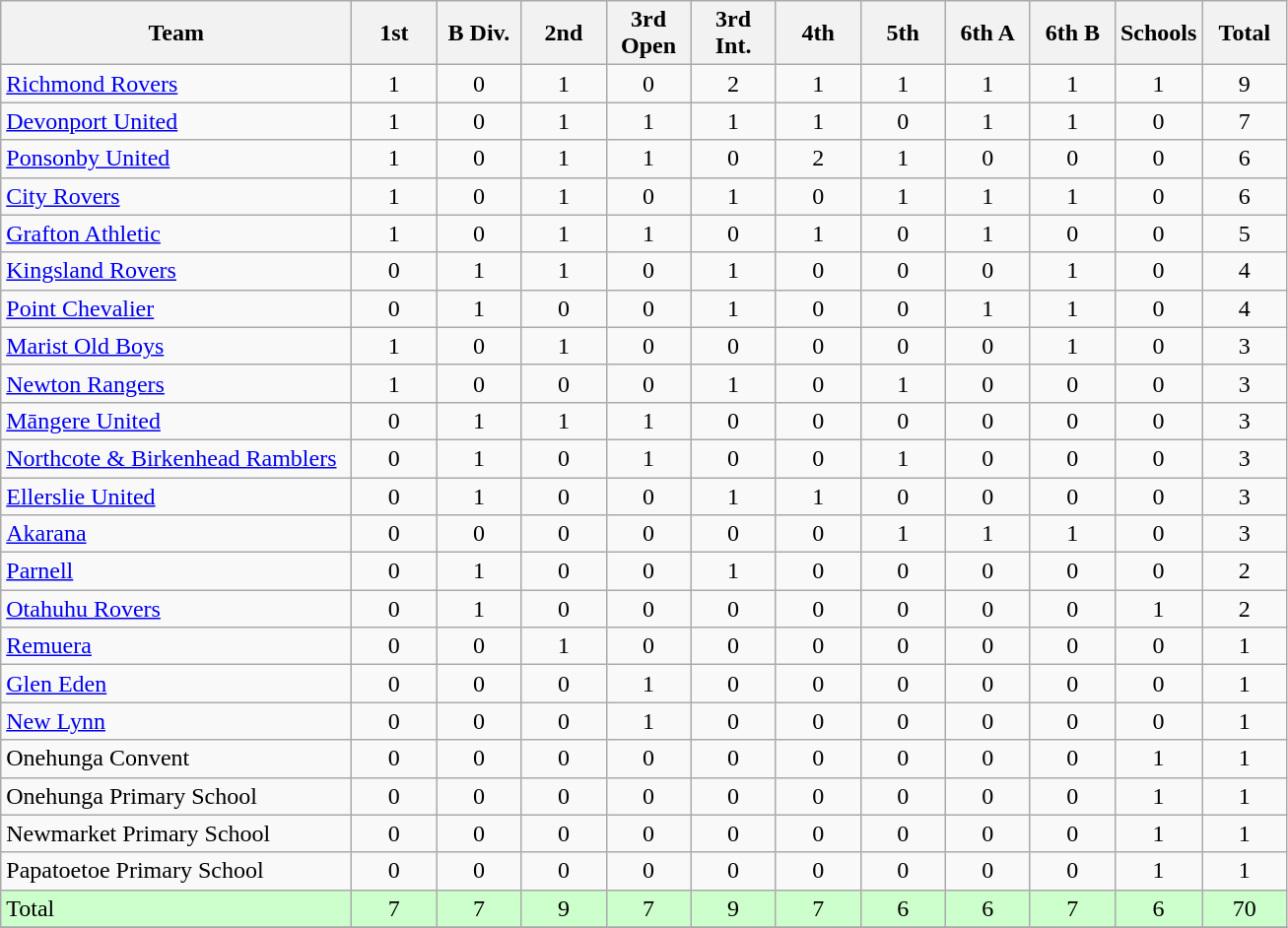<table class="wikitable" style="text-align:center;">
<tr>
<th width=230>Team</th>
<th width=50 abbr="1st Grade">1st</th>
<th width=50 abbr="B Grade">B Div.</th>
<th width=50 abbr="2nd Grade">2nd</th>
<th width=50 abbr="3rd Grade">3rd Open</th>
<th width=50 abbr="3rd Grade">3rd Int.</th>
<th width=50 abbr="4th Grade">4th</th>
<th width=50 abbr="5th Grade">5th</th>
<th width=50 abbr="6th Grade">6th A</th>
<th width=50 abbr="6th Grade">6th B</th>
<th width=50 abbr="Schoolboys">Schools</th>
<th width=50 abbr="Total">Total</th>
</tr>
<tr>
<td style="text-align:left;"><a href='#'>Richmond Rovers</a></td>
<td>1</td>
<td>0</td>
<td>1</td>
<td>0</td>
<td>2</td>
<td>1</td>
<td>1</td>
<td>1</td>
<td>1</td>
<td>1</td>
<td>9</td>
</tr>
<tr>
<td style="text-align:left;"><a href='#'>Devonport United</a></td>
<td>1</td>
<td>0</td>
<td>1</td>
<td>1</td>
<td>1</td>
<td>1</td>
<td>0</td>
<td>1</td>
<td>1</td>
<td>0</td>
<td>7</td>
</tr>
<tr>
<td style="text-align:left;"><a href='#'>Ponsonby United</a></td>
<td>1</td>
<td>0</td>
<td>1</td>
<td>1</td>
<td>0</td>
<td>2</td>
<td>1</td>
<td>0</td>
<td>0</td>
<td>0</td>
<td>6</td>
</tr>
<tr>
<td style="text-align:left;"><a href='#'>City Rovers</a></td>
<td>1</td>
<td>0</td>
<td>1</td>
<td>0</td>
<td>1</td>
<td>0</td>
<td>1</td>
<td>1</td>
<td>1</td>
<td>0</td>
<td>6</td>
</tr>
<tr>
<td style="text-align:left;"><a href='#'>Grafton Athletic</a></td>
<td>1</td>
<td>0</td>
<td>1</td>
<td>1</td>
<td>0</td>
<td>1</td>
<td>0</td>
<td>1</td>
<td>0</td>
<td>0</td>
<td>5</td>
</tr>
<tr>
<td style="text-align:left;"><a href='#'>Kingsland Rovers</a></td>
<td>0</td>
<td>1</td>
<td>1</td>
<td>0</td>
<td>1</td>
<td>0</td>
<td>0</td>
<td>0</td>
<td>1</td>
<td>0</td>
<td>4</td>
</tr>
<tr>
<td style="text-align:left;"><a href='#'>Point Chevalier</a></td>
<td>0</td>
<td>1</td>
<td>0</td>
<td>0</td>
<td>1</td>
<td>0</td>
<td>0</td>
<td>1</td>
<td>1</td>
<td>0</td>
<td>4</td>
</tr>
<tr>
<td style="text-align:left;"><a href='#'>Marist Old Boys</a></td>
<td>1</td>
<td>0</td>
<td>1</td>
<td>0</td>
<td>0</td>
<td>0</td>
<td>0</td>
<td>0</td>
<td>1</td>
<td>0</td>
<td>3</td>
</tr>
<tr>
<td style="text-align:left;"><a href='#'>Newton Rangers</a></td>
<td>1</td>
<td>0</td>
<td>0</td>
<td>0</td>
<td>1</td>
<td>0</td>
<td>1</td>
<td>0</td>
<td>0</td>
<td>0</td>
<td>3</td>
</tr>
<tr>
<td style="text-align:left;"><a href='#'>Māngere United</a></td>
<td>0</td>
<td>1</td>
<td>1</td>
<td>1</td>
<td>0</td>
<td>0</td>
<td>0</td>
<td>0</td>
<td>0</td>
<td>0</td>
<td>3</td>
</tr>
<tr>
<td style="text-align:left;"><a href='#'>Northcote & Birkenhead Ramblers</a></td>
<td>0</td>
<td>1</td>
<td>0</td>
<td>1</td>
<td>0</td>
<td>0</td>
<td>1</td>
<td>0</td>
<td>0</td>
<td>0</td>
<td>3</td>
</tr>
<tr>
<td style="text-align:left;"><a href='#'>Ellerslie United</a></td>
<td>0</td>
<td>1</td>
<td>0</td>
<td>0</td>
<td>1</td>
<td>1</td>
<td>0</td>
<td>0</td>
<td>0</td>
<td>0</td>
<td>3</td>
</tr>
<tr>
<td style="text-align:left;"><a href='#'>Akarana</a></td>
<td>0</td>
<td>0</td>
<td>0</td>
<td>0</td>
<td>0</td>
<td>0</td>
<td>1</td>
<td>1</td>
<td>1</td>
<td>0</td>
<td>3</td>
</tr>
<tr>
<td style="text-align:left;"><a href='#'>Parnell</a></td>
<td>0</td>
<td>1</td>
<td>0</td>
<td>0</td>
<td>1</td>
<td>0</td>
<td>0</td>
<td>0</td>
<td>0</td>
<td>0</td>
<td>2</td>
</tr>
<tr>
<td style="text-align:left;"><a href='#'>Otahuhu Rovers</a></td>
<td>0</td>
<td>1</td>
<td>0</td>
<td>0</td>
<td>0</td>
<td>0</td>
<td>0</td>
<td>0</td>
<td>0</td>
<td>1</td>
<td>2</td>
</tr>
<tr>
<td style="text-align:left;"><a href='#'>Remuera</a></td>
<td>0</td>
<td>0</td>
<td>1</td>
<td>0</td>
<td>0</td>
<td>0</td>
<td>0</td>
<td>0</td>
<td>0</td>
<td>0</td>
<td>1</td>
</tr>
<tr>
<td style="text-align:left;"><a href='#'>Glen Eden</a></td>
<td>0</td>
<td>0</td>
<td>0</td>
<td>1</td>
<td>0</td>
<td>0</td>
<td>0</td>
<td>0</td>
<td>0</td>
<td>0</td>
<td>1</td>
</tr>
<tr>
<td style="text-align:left;"><a href='#'>New Lynn</a></td>
<td>0</td>
<td>0</td>
<td>0</td>
<td>1</td>
<td>0</td>
<td>0</td>
<td>0</td>
<td>0</td>
<td>0</td>
<td>0</td>
<td>1</td>
</tr>
<tr>
<td style="text-align:left;">Onehunga Convent</td>
<td>0</td>
<td>0</td>
<td>0</td>
<td>0</td>
<td>0</td>
<td>0</td>
<td>0</td>
<td>0</td>
<td>0</td>
<td>1</td>
<td>1</td>
</tr>
<tr>
<td style="text-align:left;">Onehunga Primary School</td>
<td>0</td>
<td>0</td>
<td>0</td>
<td>0</td>
<td>0</td>
<td>0</td>
<td>0</td>
<td>0</td>
<td>0</td>
<td>1</td>
<td>1</td>
</tr>
<tr>
<td style="text-align:left;">Newmarket Primary School</td>
<td>0</td>
<td>0</td>
<td>0</td>
<td>0</td>
<td>0</td>
<td>0</td>
<td>0</td>
<td>0</td>
<td>0</td>
<td>1</td>
<td>1</td>
</tr>
<tr>
<td style="text-align:left;">Papatoetoe Primary School</td>
<td>0</td>
<td>0</td>
<td>0</td>
<td>0</td>
<td>0</td>
<td>0</td>
<td>0</td>
<td>0</td>
<td>0</td>
<td>1</td>
<td>1</td>
</tr>
<tr style="background: #ccffcc;">
<td style="text-align:left;">Total</td>
<td>7</td>
<td>7</td>
<td>9</td>
<td>7</td>
<td>9</td>
<td>7</td>
<td>6</td>
<td>6</td>
<td>7</td>
<td>6</td>
<td>70</td>
</tr>
<tr>
</tr>
</table>
